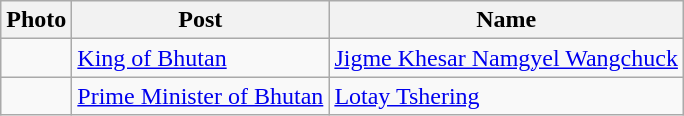<table class="wikitable">
<tr>
<th>Photo</th>
<th>Post</th>
<th>Name</th>
</tr>
<tr>
<td></td>
<td><a href='#'>King of Bhutan</a></td>
<td><a href='#'>Jigme Khesar Namgyel Wangchuck</a></td>
</tr>
<tr>
<td></td>
<td><a href='#'>Prime Minister of Bhutan</a></td>
<td><a href='#'>Lotay Tshering</a></td>
</tr>
</table>
